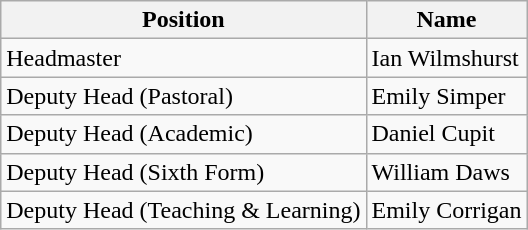<table class="wikitable">
<tr>
<th>Position</th>
<th>Name</th>
</tr>
<tr>
<td>Headmaster</td>
<td>Ian Wilmshurst</td>
</tr>
<tr>
<td>Deputy Head (Pastoral)</td>
<td>Emily Simper</td>
</tr>
<tr>
<td>Deputy Head (Academic)</td>
<td>Daniel Cupit</td>
</tr>
<tr>
<td>Deputy Head (Sixth Form)</td>
<td>William Daws</td>
</tr>
<tr>
<td>Deputy Head (Teaching & Learning)</td>
<td>Emily Corrigan</td>
</tr>
</table>
